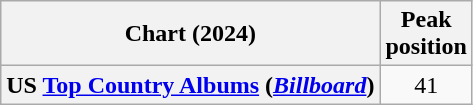<table class="wikitable sortable plainrowheaders" style="text-align:center">
<tr>
<th scope="col">Chart (2024)</th>
<th scope="col">Peak<br>position</th>
</tr>
<tr>
<th scope="row">US <a href='#'>Top Country Albums</a> (<em><a href='#'>Billboard</a></em>)</th>
<td>41</td>
</tr>
</table>
